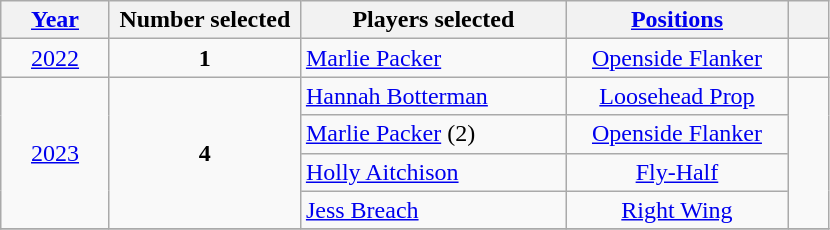<table class="wikitable sticky-header">
<tr>
<th width=65><a href='#'>Year</a></th>
<th width=120>Number selected</th>
<th width=170>Players selected</th>
<th width=140><a href='#'>Positions</a></th>
<th width=20></th>
</tr>
<tr>
<td align=center><a href='#'>2022</a></td>
<td align=center><strong>1</strong></td>
<td> <a href='#'>Marlie Packer</a></td>
<td align=center><a href='#'>Openside Flanker</a></td>
<td align=center></td>
</tr>
<tr>
<td align=center rowspan=4><a href='#'>2023</a></td>
<td align=center rowspan=4><strong>4</strong></td>
<td> <a href='#'>Hannah Botterman</a></td>
<td align=center><a href='#'>Loosehead Prop</a></td>
<td align=center rowspan=4></td>
</tr>
<tr>
<td> <a href='#'>Marlie Packer</a> (2)</td>
<td align=center><a href='#'>Openside Flanker</a></td>
</tr>
<tr>
<td> <a href='#'>Holly Aitchison</a></td>
<td align=center><a href='#'>Fly-Half</a></td>
</tr>
<tr>
<td> <a href='#'>Jess Breach</a></td>
<td align=center><a href='#'>Right Wing</a></td>
</tr>
<tr>
</tr>
</table>
